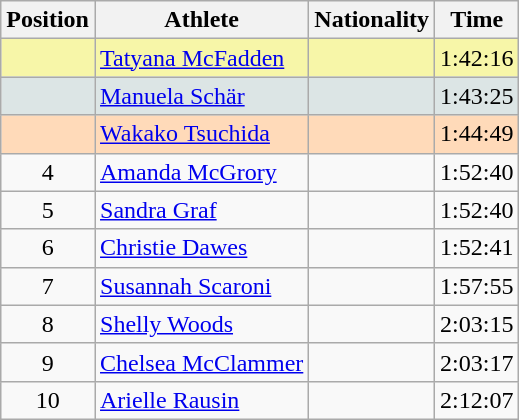<table class="wikitable sortable">
<tr>
<th>Position</th>
<th>Athlete</th>
<th>Nationality</th>
<th>Time</th>
</tr>
<tr bgcolor="#F7F6A8">
<td align=center></td>
<td><a href='#'>Tatyana McFadden</a></td>
<td></td>
<td>1:42:16</td>
</tr>
<tr bgcolor="#DCE5E5">
<td align=center></td>
<td><a href='#'>Manuela Schär</a></td>
<td></td>
<td>1:43:25</td>
</tr>
<tr bgcolor="#FFDAB9">
<td align=center></td>
<td><a href='#'>Wakako Tsuchida</a></td>
<td></td>
<td>1:44:49</td>
</tr>
<tr>
<td align=center>4</td>
<td><a href='#'>Amanda McGrory</a></td>
<td></td>
<td>1:52:40</td>
</tr>
<tr>
<td align=center>5</td>
<td><a href='#'>Sandra Graf</a></td>
<td></td>
<td>1:52:40</td>
</tr>
<tr>
<td align=center>6</td>
<td><a href='#'>Christie Dawes</a></td>
<td></td>
<td>1:52:41</td>
</tr>
<tr>
<td align=center>7</td>
<td><a href='#'>Susannah Scaroni</a></td>
<td></td>
<td>1:57:55</td>
</tr>
<tr>
<td align=center>8</td>
<td><a href='#'>Shelly Woods</a></td>
<td></td>
<td>2:03:15</td>
</tr>
<tr>
<td align=center>9</td>
<td><a href='#'>Chelsea McClammer</a></td>
<td></td>
<td>2:03:17</td>
</tr>
<tr>
<td align=center>10</td>
<td><a href='#'>Arielle Rausin</a></td>
<td></td>
<td>2:12:07</td>
</tr>
</table>
